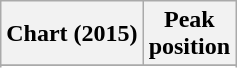<table class="wikitable">
<tr>
<th>Chart (2015)</th>
<th>Peak <br> position</th>
</tr>
<tr>
</tr>
<tr>
</tr>
</table>
